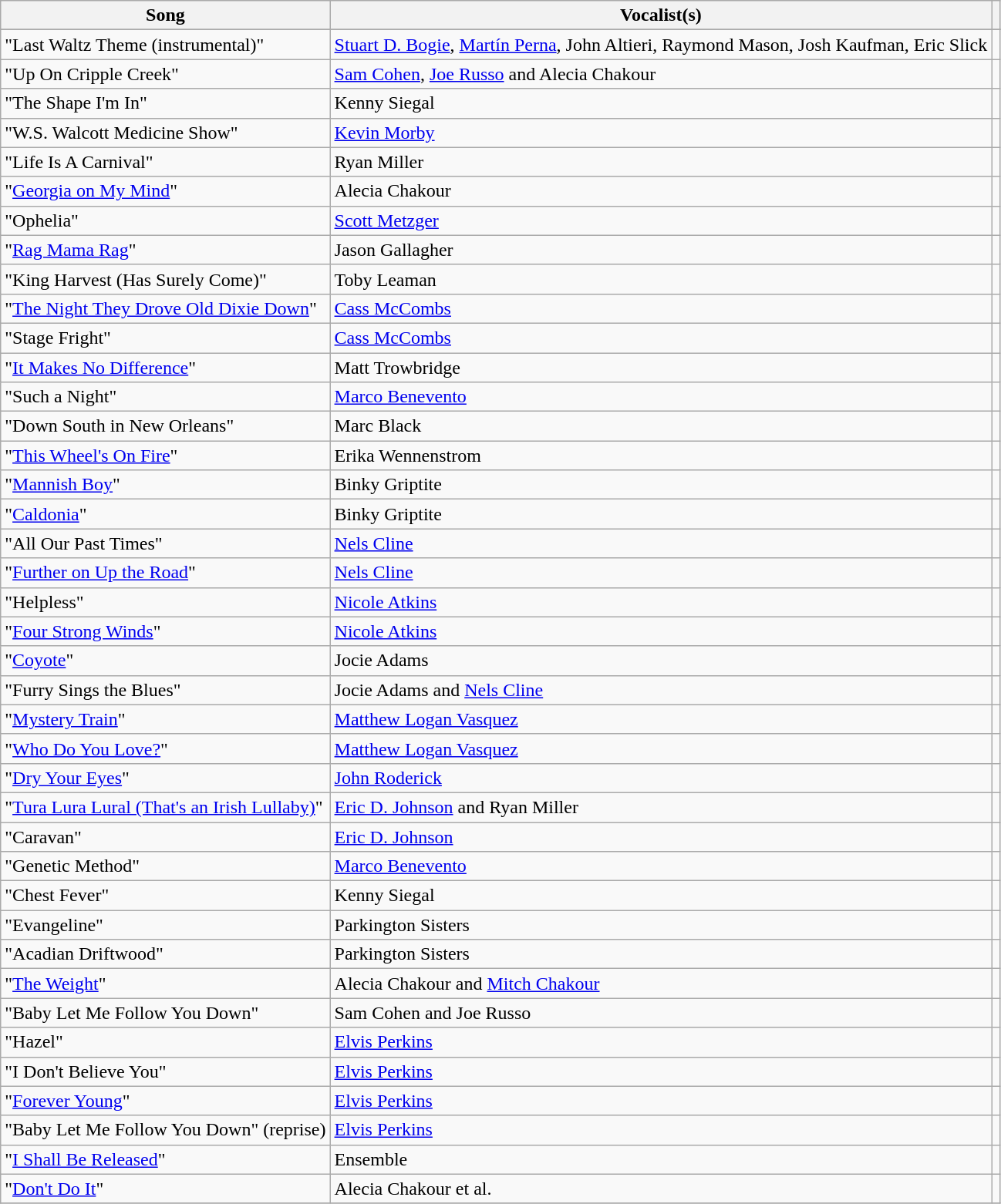<table class="wikitable">
<tr>
<th align="center">Song</th>
<th>Vocalist(s)</th>
<th></th>
</tr>
<tr>
</tr>
<tr style="display:none;">
<td>!a</td>
<td>!a</td>
<td>-9e99</td>
<td>-9e99</td>
<td>-9e99</td>
</tr>
<tr style="display:none;">
<td>~z</td>
<td>~z</td>
<td>9e99</td>
<td>9e99</td>
<td>9e99</td>
</tr>
<tr>
<td>"Last Waltz Theme (instrumental)"</td>
<td><a href='#'>Stuart D. Bogie</a>, <a href='#'>Martín Perna</a>, John Altieri, Raymond Mason, Josh Kaufman, Eric Slick</td>
<td 1></td>
</tr>
<tr>
<td>"Up On Cripple Creek"</td>
<td><a href='#'>Sam Cohen</a>, <a href='#'>Joe Russo</a> and Alecia Chakour</td>
<td></td>
</tr>
<tr>
<td>"The Shape I'm In"</td>
<td>Kenny Siegal</td>
<td></td>
</tr>
<tr>
<td>"W.S. Walcott Medicine Show"</td>
<td><a href='#'>Kevin Morby</a></td>
<td></td>
</tr>
<tr>
<td>"Life Is A Carnival"</td>
<td>Ryan Miller</td>
<td></td>
</tr>
<tr>
<td>"<a href='#'>Georgia on My Mind</a>"</td>
<td>Alecia Chakour</td>
<td></td>
</tr>
<tr>
<td>"Ophelia"</td>
<td><a href='#'>Scott Metzger</a></td>
<td></td>
</tr>
<tr>
<td>"<a href='#'>Rag Mama Rag</a>"</td>
<td>Jason Gallagher</td>
<td></td>
</tr>
<tr>
<td>"King Harvest (Has Surely Come)"</td>
<td>Toby Leaman</td>
<td></td>
</tr>
<tr>
<td>"<a href='#'>The Night They Drove Old Dixie Down</a>"</td>
<td><a href='#'>Cass McCombs</a></td>
<td></td>
</tr>
<tr>
<td>"Stage Fright"</td>
<td><a href='#'>Cass McCombs</a></td>
<td></td>
</tr>
<tr>
<td>"<a href='#'>It Makes No Difference</a>"</td>
<td>Matt Trowbridge</td>
<td></td>
</tr>
<tr>
<td>"Such a Night"</td>
<td><a href='#'>Marco Benevento</a></td>
<td></td>
</tr>
<tr>
<td>"Down South in New Orleans"</td>
<td>Marc Black</td>
<td></td>
</tr>
<tr>
<td>"<a href='#'>This Wheel's On Fire</a>"</td>
<td>Erika Wennenstrom</td>
<td></td>
</tr>
<tr>
<td>"<a href='#'>Mannish Boy</a>"</td>
<td>Binky Griptite</td>
<td></td>
</tr>
<tr>
<td>"<a href='#'>Caldonia</a>"</td>
<td>Binky Griptite</td>
<td></td>
</tr>
<tr>
<td>"All Our Past Times"</td>
<td><a href='#'>Nels Cline</a></td>
<td></td>
</tr>
<tr>
<td>"<a href='#'>Further on Up the Road</a>"</td>
<td><a href='#'>Nels Cline</a></td>
<td></td>
</tr>
<tr>
<td>"Helpless"</td>
<td><a href='#'>Nicole Atkins</a></td>
<td></td>
</tr>
<tr>
<td>"<a href='#'>Four Strong Winds</a>"</td>
<td><a href='#'>Nicole Atkins</a></td>
<td></td>
</tr>
<tr>
<td>"<a href='#'>Coyote</a>"</td>
<td>Jocie Adams</td>
<td></td>
</tr>
<tr>
<td>"Furry Sings the Blues"</td>
<td>Jocie Adams and <a href='#'>Nels Cline</a></td>
<td></td>
</tr>
<tr>
<td>"<a href='#'>Mystery Train</a>"</td>
<td><a href='#'>Matthew Logan Vasquez</a></td>
<td></td>
</tr>
<tr>
<td>"<a href='#'>Who Do You Love?</a>"</td>
<td><a href='#'>Matthew Logan Vasquez</a></td>
<td></td>
</tr>
<tr>
<td>"<a href='#'>Dry Your Eyes</a>"</td>
<td><a href='#'>John Roderick</a></td>
<td></td>
</tr>
<tr>
<td>"<a href='#'>Tura Lura Lural (That's an Irish Lullaby)</a>"</td>
<td><a href='#'>Eric D. Johnson</a> and Ryan Miller</td>
<td></td>
</tr>
<tr>
<td>"Caravan"</td>
<td><a href='#'>Eric D. Johnson</a></td>
<td></td>
</tr>
<tr>
<td>"Genetic Method"</td>
<td><a href='#'>Marco Benevento</a></td>
<td></td>
</tr>
<tr>
<td>"Chest Fever"</td>
<td>Kenny Siegal</td>
<td></td>
</tr>
<tr>
<td>"Evangeline"</td>
<td>Parkington Sisters</td>
<td></td>
</tr>
<tr>
<td>"Acadian Driftwood"</td>
<td>Parkington Sisters</td>
<td></td>
</tr>
<tr>
<td>"<a href='#'>The Weight</a>"</td>
<td>Alecia Chakour and <a href='#'>Mitch Chakour</a></td>
<td></td>
</tr>
<tr>
<td>"Baby Let Me Follow You Down"</td>
<td>Sam Cohen and Joe Russo</td>
<td></td>
</tr>
<tr>
<td>"Hazel"</td>
<td><a href='#'>Elvis Perkins</a></td>
<td></td>
</tr>
<tr>
<td>"I Don't Believe You"</td>
<td><a href='#'>Elvis Perkins</a></td>
<td></td>
</tr>
<tr>
<td>"<a href='#'>Forever Young</a>"</td>
<td><a href='#'>Elvis Perkins</a></td>
<td></td>
</tr>
<tr>
<td>"Baby Let Me Follow You Down" (reprise)</td>
<td><a href='#'>Elvis Perkins</a></td>
<td></td>
</tr>
<tr>
<td>"<a href='#'>I Shall Be Released</a>"</td>
<td>Ensemble</td>
<td></td>
</tr>
<tr>
<td>"<a href='#'>Don't Do It</a>"</td>
<td>Alecia Chakour et al.</td>
<td></td>
</tr>
<tr>
</tr>
</table>
